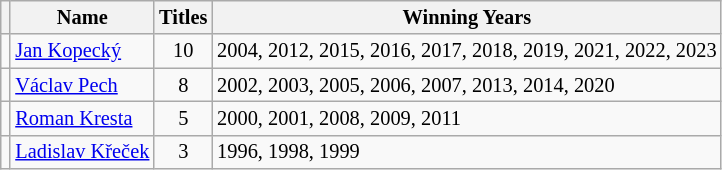<table class="wikitable" style="font-size: 85%">
<tr>
<th></th>
<th>Name</th>
<th>Titles</th>
<th>Winning Years</th>
</tr>
<tr>
<td></td>
<td><a href='#'>Jan Kopecký</a></td>
<td style="text-align:center;">10</td>
<td>2004, 2012, 2015, 2016, 2017, 2018, 2019, 2021, 2022, 2023</td>
</tr>
<tr>
<td></td>
<td><a href='#'>Václav Pech</a></td>
<td style="text-align:center;">8</td>
<td>2002, 2003, 2005, 2006, 2007, 2013, 2014, 2020</td>
</tr>
<tr>
<td></td>
<td><a href='#'>Roman Kresta</a></td>
<td style="text-align:center;">5</td>
<td>2000, 2001, 2008, 2009, 2011</td>
</tr>
<tr>
<td></td>
<td><a href='#'>Ladislav Křeček</a></td>
<td style="text-align:center;">3</td>
<td>1996, 1998, 1999</td>
</tr>
</table>
